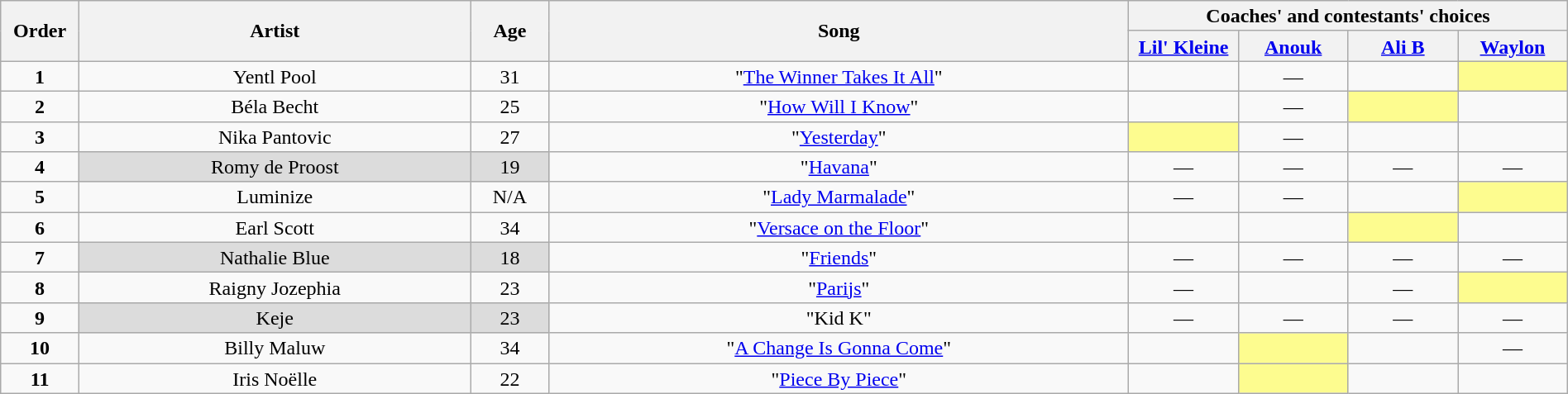<table class="wikitable" style="text-align:center; line-height:17px; width:100%;">
<tr>
<th rowspan="2" scope="col" style="width:05%;">Order</th>
<th rowspan="2" scope="col" style="width:25%;">Artist</th>
<th rowspan="2" scope="col" style="width:05%;">Age</th>
<th rowspan="2" scope="col" style="width:37%;">Song</th>
<th colspan="4">Coaches' and contestants' choices</th>
</tr>
<tr>
<th style="width:07%;"><a href='#'>Lil' Kleine</a></th>
<th style="width:07%;"><a href='#'>Anouk</a></th>
<th nowrap="" style="width:07%;"><a href='#'>Ali B</a></th>
<th style="width:07%;"><a href='#'>Waylon</a></th>
</tr>
<tr>
<td><strong>1</strong></td>
<td>Yentl Pool</td>
<td>31</td>
<td>"<a href='#'>The Winner Takes It All</a>"</td>
<td><strong></strong></td>
<td>—</td>
<td><strong></strong></td>
<td style="background:#fdfc8f;"><strong></strong></td>
</tr>
<tr>
<td><strong>2</strong></td>
<td>Béla Becht</td>
<td>25</td>
<td>"<a href='#'>How Will I Know</a>"</td>
<td><strong></strong></td>
<td>—</td>
<td style="background:#fdfc8f;"><strong></strong></td>
<td><strong></strong></td>
</tr>
<tr>
<td><strong>3</strong></td>
<td>Nika Pantovic</td>
<td>27</td>
<td>"<a href='#'>Yesterday</a>"</td>
<td style="background:#fdfc8f;"><strong></strong></td>
<td>—</td>
<td><strong></strong></td>
<td><strong></strong></td>
</tr>
<tr>
<td><strong>4</strong></td>
<td style="background:#DCDCDC;">Romy de Proost</td>
<td style="background:#DCDCDC;">19</td>
<td>"<a href='#'>Havana</a>"</td>
<td>—</td>
<td>—</td>
<td>—</td>
<td>—</td>
</tr>
<tr>
<td><strong>5</strong></td>
<td>Luminize</td>
<td>N/A</td>
<td>"<a href='#'>Lady Marmalade</a>"</td>
<td>—</td>
<td>—</td>
<td><strong></strong></td>
<td style="background:#fdfc8f;"><strong></strong></td>
</tr>
<tr>
<td><strong>6</strong></td>
<td>Earl Scott</td>
<td>34</td>
<td>"<a href='#'>Versace on the Floor</a>"</td>
<td><strong></strong></td>
<td><strong></strong></td>
<td style="background:#fdfc8f;"><strong></strong></td>
<td><strong></strong></td>
</tr>
<tr>
<td><strong>7</strong></td>
<td style="background:#DCDCDC;">Nathalie Blue</td>
<td style="background:#DCDCDC;">18</td>
<td>"<a href='#'>Friends</a>"</td>
<td>—</td>
<td>—</td>
<td>—</td>
<td>—</td>
</tr>
<tr>
<td><strong>8</strong></td>
<td>Raigny Jozephia</td>
<td>23</td>
<td>"<a href='#'>Parijs</a>"</td>
<td>—</td>
<td><strong></strong></td>
<td>—</td>
<td style="background:#fdfc8f;"><strong></strong></td>
</tr>
<tr>
<td><strong>9</strong></td>
<td style="background:#DCDCDC;">Keje</td>
<td style="background:#DCDCDC;">23</td>
<td>"Kid K"</td>
<td>—</td>
<td>—</td>
<td>—</td>
<td>—</td>
</tr>
<tr>
<td><strong>10</strong></td>
<td>Billy Maluw</td>
<td>34</td>
<td>"<a href='#'>A Change Is Gonna Come</a>"</td>
<td><strong></strong></td>
<td style="background:#fdfc8f;"><strong></strong></td>
<td><strong></strong></td>
<td>—</td>
</tr>
<tr>
<td><strong>11</strong></td>
<td>Iris Noëlle</td>
<td>22</td>
<td>"<a href='#'>Piece By Piece</a>"</td>
<td><strong></strong></td>
<td style="background:#fdfc8f;"><strong></strong></td>
<td><strong></strong></td>
<td><strong></strong></td>
</tr>
</table>
